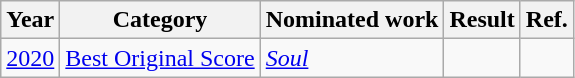<table class="wikitable">
<tr>
<th>Year</th>
<th>Category</th>
<th>Nominated work</th>
<th>Result</th>
<th>Ref.</th>
</tr>
<tr>
<td><a href='#'>2020</a></td>
<td><a href='#'>Best Original Score</a></td>
<td><em><a href='#'>Soul</a></em></td>
<td></td>
<td align="center"></td>
</tr>
</table>
